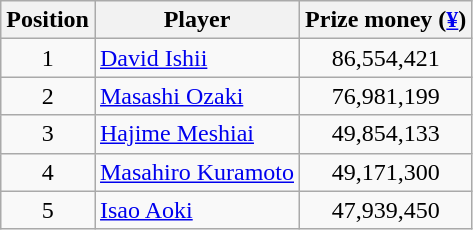<table class="wikitable">
<tr>
<th>Position</th>
<th>Player</th>
<th>Prize money (<a href='#'>¥</a>)</th>
</tr>
<tr>
<td align=center>1</td>
<td> <a href='#'>David Ishii</a></td>
<td align=center>86,554,421</td>
</tr>
<tr>
<td align=center>2</td>
<td> <a href='#'>Masashi Ozaki</a></td>
<td align=center>76,981,199</td>
</tr>
<tr>
<td align=center>3</td>
<td> <a href='#'>Hajime Meshiai</a></td>
<td align=center>49,854,133</td>
</tr>
<tr>
<td align=center>4</td>
<td> <a href='#'>Masahiro Kuramoto</a></td>
<td align=center>49,171,300</td>
</tr>
<tr>
<td align=center>5</td>
<td> <a href='#'>Isao Aoki</a></td>
<td align=center>47,939,450</td>
</tr>
</table>
